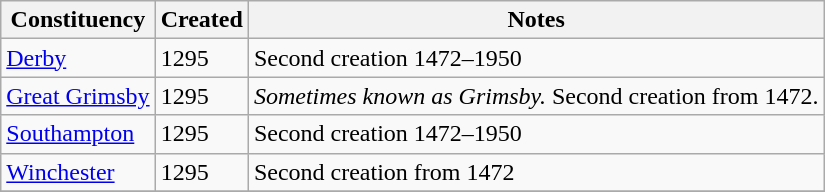<table class="wikitable">
<tr>
<th>Constituency</th>
<th>Created</th>
<th>Notes</th>
</tr>
<tr>
<td><a href='#'>Derby</a></td>
<td>1295</td>
<td>Second creation 1472–1950</td>
</tr>
<tr>
<td><a href='#'>Great Grimsby</a></td>
<td>1295</td>
<td><em>Sometimes known as Grimsby.</em> Second creation from 1472.</td>
</tr>
<tr>
<td><a href='#'>Southampton</a></td>
<td>1295</td>
<td>Second creation 1472–1950</td>
</tr>
<tr>
<td><a href='#'>Winchester</a></td>
<td>1295</td>
<td>Second creation from 1472</td>
</tr>
<tr>
</tr>
</table>
